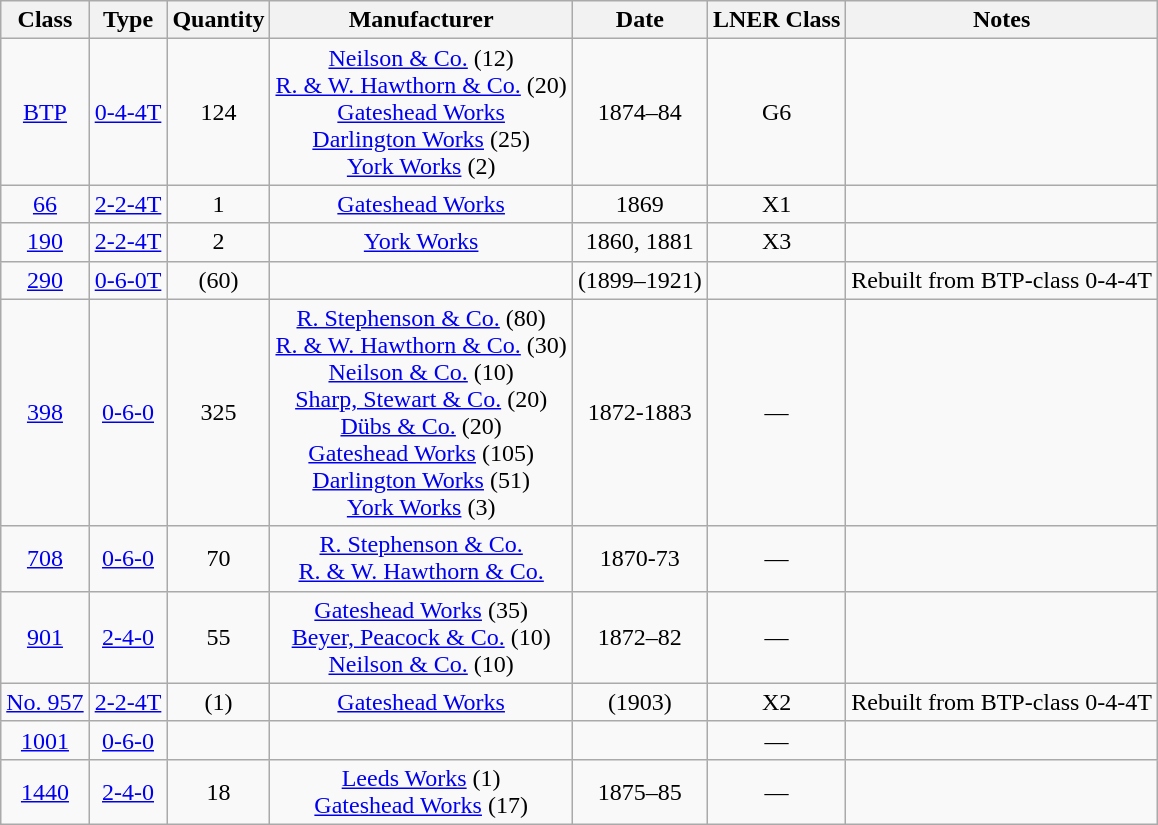<table class="wikitable" style=text-align:center>
<tr>
<th>Class</th>
<th>Type</th>
<th>Quantity</th>
<th>Manufacturer</th>
<th>Date</th>
<th>LNER Class</th>
<th>Notes</th>
</tr>
<tr>
<td><a href='#'>BTP</a></td>
<td><a href='#'>0-4-4T</a></td>
<td>124</td>
<td><a href='#'>Neilson & Co.</a> (12)<br><a href='#'>R. & W. Hawthorn & Co.</a> (20)<br><a href='#'>Gateshead Works</a> <br><a href='#'>Darlington Works</a> (25)<br> <a href='#'>York Works</a> (2)</td>
<td>1874–84</td>
<td>G6</td>
<td align=left></td>
</tr>
<tr>
<td><a href='#'>66</a></td>
<td><a href='#'>2-2-4T</a></td>
<td>1</td>
<td><a href='#'>Gateshead Works</a></td>
<td>1869</td>
<td>X1</td>
<td align=left></td>
</tr>
<tr>
<td><a href='#'>190</a></td>
<td><a href='#'>2-2-4T</a></td>
<td>2</td>
<td><a href='#'>York Works</a></td>
<td>1860, 1881</td>
<td>X3</td>
<td align=left></td>
</tr>
<tr>
<td><a href='#'>290</a></td>
<td><a href='#'>0-6-0T</a></td>
<td>(60)</td>
<td></td>
<td>(1899–1921)</td>
<td></td>
<td align=left> Rebuilt from BTP-class 0-4-4T</td>
</tr>
<tr>
<td><a href='#'>398</a></td>
<td><a href='#'>0-6-0</a></td>
<td>325</td>
<td><a href='#'>R. Stephenson & Co.</a> (80)<br><a href='#'>R. & W. Hawthorn & Co.</a> (30)<br><a href='#'>Neilson & Co.</a> (10)<br><a href='#'>Sharp, Stewart & Co.</a> (20)<br><a href='#'>Dübs & Co.</a> (20)<br><a href='#'>Gateshead Works</a> (105)<br><a href='#'>Darlington Works</a> (51)<br><a href='#'>York Works</a> (3)</td>
<td>1872-1883</td>
<td>—</td>
<td align=left></td>
</tr>
<tr>
<td><a href='#'>708</a></td>
<td><a href='#'>0-6-0</a></td>
<td>70</td>
<td><a href='#'>R. Stephenson & Co.</a> <br><a href='#'>R. & W. Hawthorn & Co.</a></td>
<td>1870-73</td>
<td>—</td>
<td align=left></td>
</tr>
<tr>
<td><a href='#'>901</a></td>
<td><a href='#'>2-4-0</a></td>
<td>55</td>
<td><a href='#'>Gateshead Works</a> (35)<br><a href='#'>Beyer, Peacock & Co.</a> (10)<br><a href='#'>Neilson & Co.</a> (10)</td>
<td>1872–82</td>
<td>—</td>
<td align=left></td>
</tr>
<tr>
<td><a href='#'>No. 957</a></td>
<td><a href='#'>2-2-4T</a></td>
<td>(1)</td>
<td><a href='#'>Gateshead Works</a></td>
<td>(1903)</td>
<td>X2</td>
<td align=left> Rebuilt from BTP-class 0-4-4T</td>
</tr>
<tr>
<td><a href='#'>1001</a></td>
<td><a href='#'>0-6-0</a></td>
<td></td>
<td></td>
<td></td>
<td>—</td>
<td align=left></td>
</tr>
<tr>
<td><a href='#'>1440</a></td>
<td><a href='#'>2-4-0</a></td>
<td>18</td>
<td><a href='#'>Leeds Works</a> (1)<br><a href='#'>Gateshead Works</a> (17)</td>
<td>1875–85</td>
<td>—</td>
<td align=left></td>
</tr>
</table>
